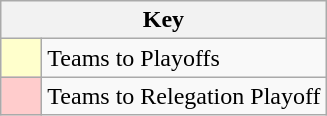<table class="wikitable" style="text-align: center;">
<tr>
<th colspan=2>Key</th>
</tr>
<tr>
<td style="background:#ffffcc; width:20px;"></td>
<td align=left>Teams to Playoffs</td>
</tr>
<tr>
<td style="background:#ffcccc; width:20px;"></td>
<td align=left>Teams to Relegation Playoff</td>
</tr>
</table>
